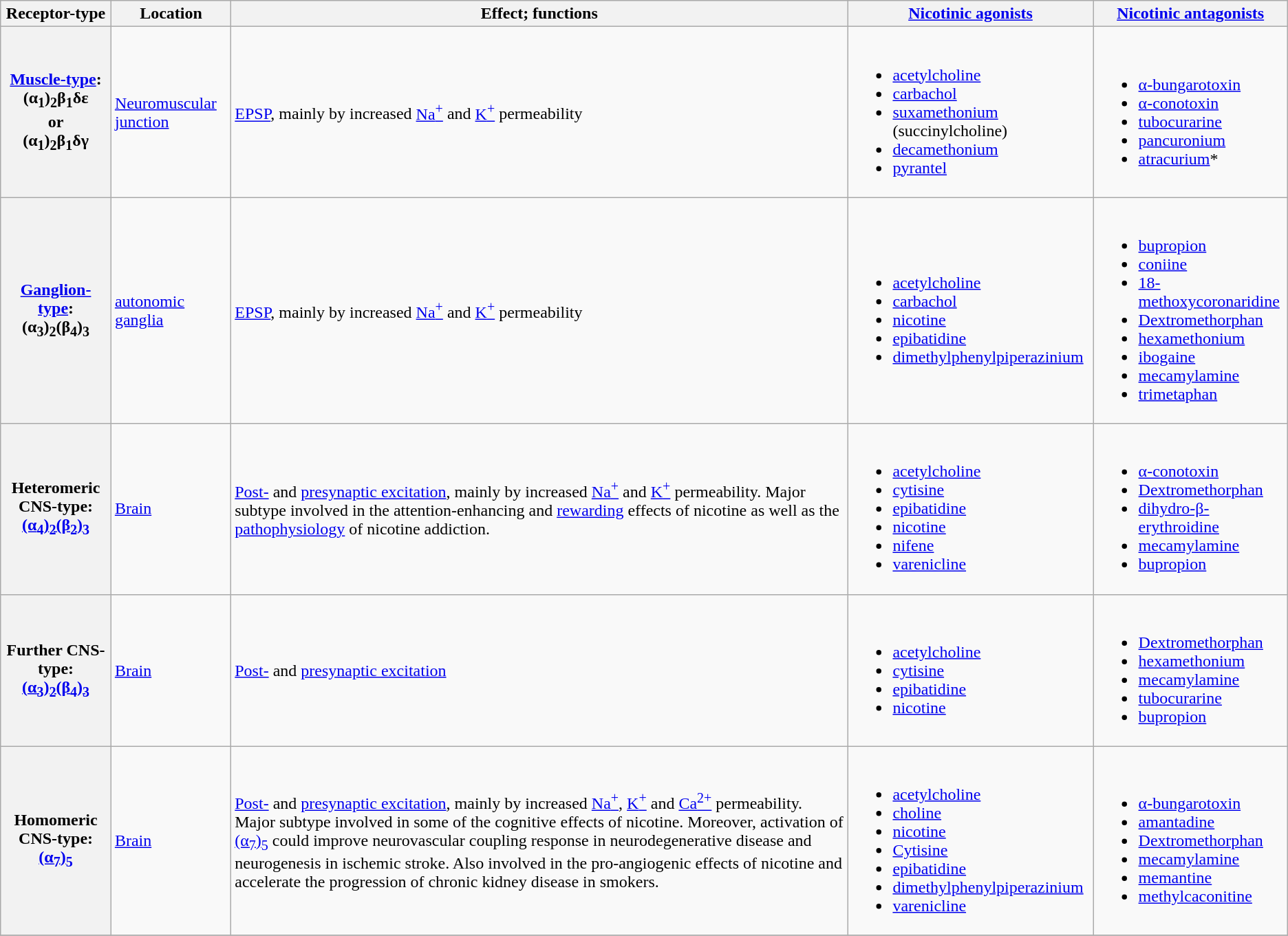<table class="wikitable">
<tr>
<th>Receptor-type</th>
<th>Location</th>
<th>Effect; functions</th>
<th><a href='#'>Nicotinic agonists</a></th>
<th><a href='#'>Nicotinic antagonists</a></th>
</tr>
<tr>
<th><a href='#'>Muscle-type</a>: <br> (α<sub>1</sub>)<sub>2</sub>β<sub>1</sub>δε <br> or <br>(α<sub>1</sub>)<sub>2</sub>β<sub>1</sub>δγ</th>
<td><a href='#'>Neuromuscular junction</a></td>
<td><a href='#'>EPSP</a>, mainly by increased <a href='#'>Na<sup>+</sup></a> and <a href='#'>K<sup>+</sup></a> permeability</td>
<td><br><ul><li><a href='#'>acetylcholine</a></li><li><a href='#'>carbachol</a></li><li><a href='#'>suxamethonium</a> (succinylcholine)</li><li><a href='#'>decamethonium</a></li><li><a href='#'>pyrantel</a></li></ul></td>
<td><br><ul><li><a href='#'>α-bungarotoxin</a></li><li><a href='#'>α-conotoxin</a></li><li><a href='#'>tubocurarine</a></li><li><a href='#'>pancuronium</a></li><li><a href='#'>atracurium</a>*</li></ul></td>
</tr>
<tr>
<th><a href='#'>Ganglion-type</a>: <br> (α<sub>3</sub>)<sub>2</sub>(β<sub>4</sub>)<sub>3</sub></th>
<td><a href='#'>autonomic ganglia</a></td>
<td><a href='#'>EPSP</a>, mainly by increased <a href='#'>Na<sup>+</sup></a> and <a href='#'>K<sup>+</sup></a> permeability</td>
<td><br><ul><li><a href='#'>acetylcholine</a></li><li><a href='#'>carbachol</a></li><li><a href='#'>nicotine</a></li><li><a href='#'>epibatidine</a></li><li><a href='#'>dimethylphenylpiperazinium</a></li></ul></td>
<td><br><ul><li><a href='#'>bupropion</a></li><li><a href='#'>coniine</a></li><li><a href='#'>18-methoxycoronaridine</a></li><li><a href='#'>Dextromethorphan</a></li><li><a href='#'>hexamethonium</a></li><li><a href='#'>ibogaine</a></li><li><a href='#'>mecamylamine</a></li><li><a href='#'>trimetaphan</a></li></ul></td>
</tr>
<tr>
<th>Heteromeric CNS-type: <br> <a href='#'>(α<sub>4</sub>)<sub>2</sub>(β<sub>2</sub>)<sub>3</sub></a></th>
<td><a href='#'>Brain</a></td>
<td><a href='#'>Post-</a> and <a href='#'>presynaptic excitation</a>, mainly by increased <a href='#'>Na<sup>+</sup></a> and <a href='#'>K<sup>+</sup></a> permeability. Major subtype involved in the attention-enhancing and <a href='#'>rewarding</a> effects of nicotine as well as the <a href='#'>pathophysiology</a> of nicotine addiction.</td>
<td><br><ul><li><a href='#'>acetylcholine</a></li><li><a href='#'>cytisine</a></li><li><a href='#'>epibatidine</a></li><li><a href='#'>nicotine</a></li><li><a href='#'>nifene</a></li><li><a href='#'>varenicline</a></li></ul></td>
<td><br><ul><li><a href='#'>α-conotoxin</a></li><li><a href='#'>Dextromethorphan</a></li><li><a href='#'>dihydro-β-erythroidine</a></li><li><a href='#'>mecamylamine</a></li><li><a href='#'>bupropion</a></li></ul></td>
</tr>
<tr>
<th>Further CNS-type: <br> <a href='#'>(α<sub>3</sub>)<sub>2</sub>(β<sub>4</sub>)<sub>3</sub></a><br></th>
<td><a href='#'>Brain</a></td>
<td><a href='#'>Post-</a> and <a href='#'>presynaptic excitation</a></td>
<td><br><ul><li><a href='#'>acetylcholine</a></li><li><a href='#'>cytisine</a></li><li><a href='#'>epibatidine</a></li><li><a href='#'>nicotine</a></li></ul></td>
<td><br><ul><li><a href='#'>Dextromethorphan</a></li><li><a href='#'>hexamethonium</a></li><li><a href='#'>mecamylamine</a></li><li><a href='#'>tubocurarine</a></li><li><a href='#'>bupropion</a></li></ul></td>
</tr>
<tr>
<th>Homomeric CNS-type: <br> <a href='#'>(α<sub>7</sub>)<sub>5</sub></a> <br></th>
<td><a href='#'>Brain</a></td>
<td><a href='#'>Post-</a> and <a href='#'>presynaptic excitation</a>, mainly by increased <a href='#'>Na<sup>+</sup></a>, <a href='#'>K<sup>+</sup></a> and <a href='#'>Ca<sup>2+</sup></a> permeability. Major subtype involved in some of the cognitive effects of nicotine. Moreover, activation of <a href='#'>(α<sub>7</sub>)<sub>5</sub></a> could improve neurovascular coupling response in neurodegenerative disease and neurogenesis in ischemic stroke. Also involved in the pro-angiogenic effects of nicotine and accelerate the progression of chronic kidney disease in smokers.</td>
<td><br><ul><li><a href='#'>acetylcholine</a></li><li><a href='#'>choline</a></li><li><a href='#'>nicotine</a></li><li><a href='#'>Cytisine</a></li><li><a href='#'>epibatidine</a></li><li><a href='#'>dimethylphenylpiperazinium</a></li><li><a href='#'>varenicline</a></li></ul></td>
<td><br><ul><li><a href='#'>α-bungarotoxin</a></li><li><a href='#'>amantadine</a></li><li><a href='#'>Dextromethorphan</a></li><li><a href='#'>mecamylamine</a></li><li><a href='#'>memantine</a></li><li><a href='#'>methylcaconitine</a></li></ul></td>
</tr>
<tr>
</tr>
</table>
